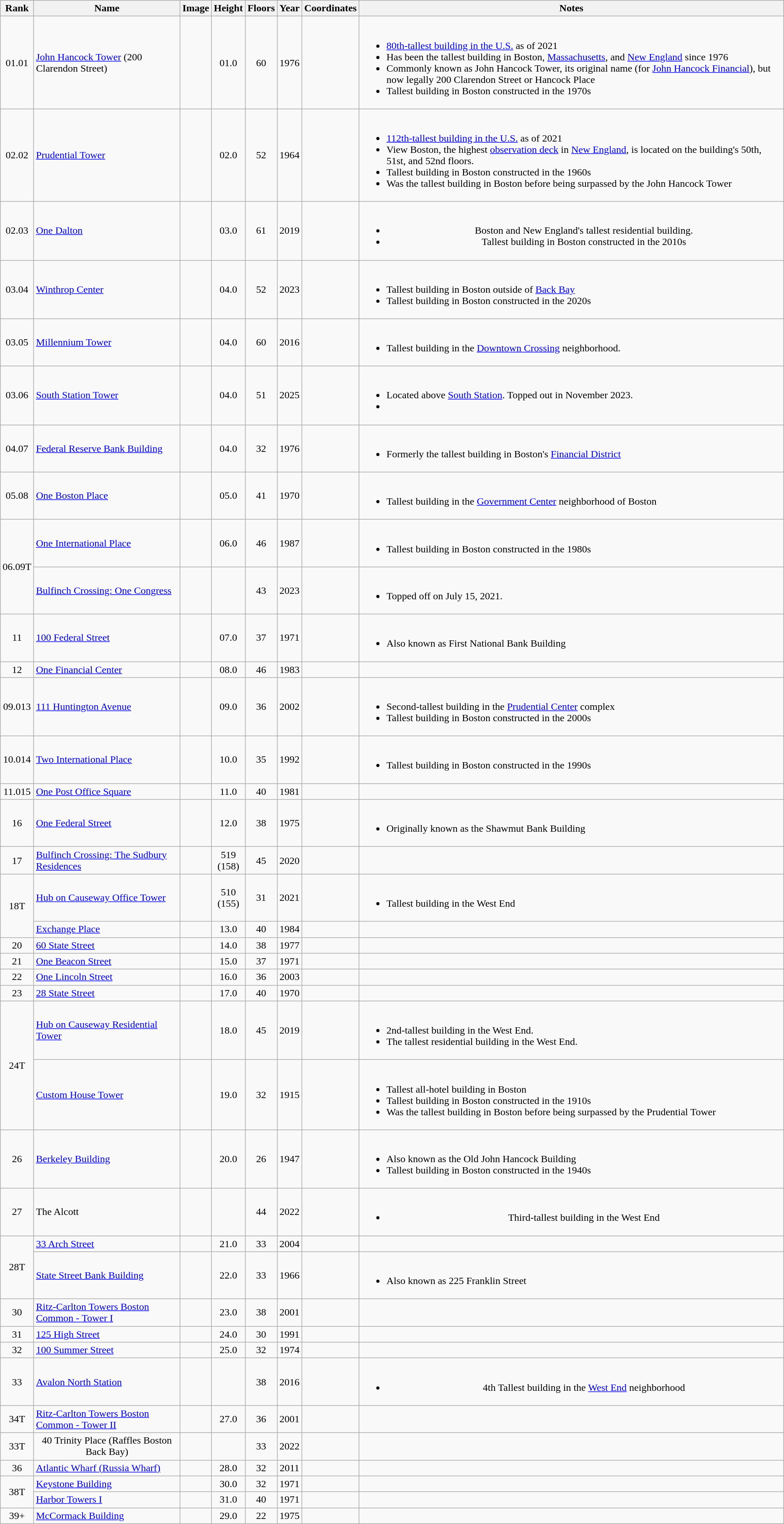<table class="wikitable sortable">
<tr>
<th scope=col>Rank</th>
<th scope=col>Name</th>
<th scope=col class="unsortable">Image</th>
<th scope=col>Height<br></th>
<th scope=col>Floors</th>
<th scope=col>Year</th>
<th scope=col>Coordinates</th>
<th scope=col class="unsortable">Notes</th>
</tr>
<tr>
<td style="text-align:center;"><span>01.0</span>1</td>
<td><a href='#'>John Hancock Tower</a> (200 Clarendon Street)</td>
<td></td>
<td style="text-align:center;"><span>01.0</span></td>
<td style="text-align:center;">60</td>
<td style="text-align:center;">1976</td>
<td style="text-align:center;"></td>
<td><br><ul><li><a href='#'>80th-tallest building in the U.S.</a> as of 2021</li><li>Has been the tallest building in Boston, <a href='#'>Massachusetts</a>, and <a href='#'>New England</a> since 1976</li><li>Commonly known as John Hancock Tower, its original name (for <a href='#'>John Hancock Financial</a>), but now legally 200 Clarendon Street or Hancock Place</li><li>Tallest building in Boston constructed in the 1970s</li></ul></td>
</tr>
<tr>
<td style="text-align:center;"><span>02.0</span>2</td>
<td><a href='#'>Prudential Tower</a></td>
<td></td>
<td style="text-align:center;"><span>02.0</span></td>
<td style="text-align:center;">52</td>
<td style="text-align:center;">1964</td>
<td style="text-align:center;"></td>
<td><br><ul><li><a href='#'>112th-tallest building in the U.S.</a> as of 2021</li><li>View Boston, the highest <a href='#'>observation deck</a> in <a href='#'>New England</a>, is located on the building's 50th, 51st, and 52nd floors.</li><li>Tallest building in Boston constructed in the 1960s</li><li>Was the tallest building in Boston before being surpassed by the John Hancock Tower</li></ul></td>
</tr>
<tr>
<td style="text-align:center;"><span>02.0</span>3</td>
<td><a href='#'>One Dalton</a></td>
<td></td>
<td style="text-align:center;"><span>03.0</span></td>
<td style="text-align:center;">61</td>
<td style="text-align:center;">2019</td>
<td style="text-align:center;"></td>
<td style="text-align:center;"><br><ul><li>Boston and New England's tallest residential building.</li><li>Tallest building in Boston constructed in the 2010s</li></ul></td>
</tr>
<tr>
<td style="text-align:center;"><span>03.0</span>4</td>
<td><a href='#'>Winthrop Center</a></td>
<td></td>
<td style="text-align:center;"><span>04.0</span></td>
<td style="text-align:center;">52</td>
<td style="text-align:center;">2023</td>
<td style="text-align:center;"></td>
<td><br><ul><li>Tallest building in Boston outside of <a href='#'>Back Bay</a></li><li>Tallest building in Boston constructed in the 2020s</li></ul></td>
</tr>
<tr>
<td style="text-align:center;"><span>03.0</span>5</td>
<td><a href='#'>Millennium Tower</a></td>
<td></td>
<td style="text-align:center;"><span>04.0</span></td>
<td style="text-align:center;">60</td>
<td style="text-align:center;">2016</td>
<td style="text-align:center;"></td>
<td><br><ul><li>Tallest building in the <a href='#'>Downtown Crossing</a> neighborhood.</li></ul></td>
</tr>
<tr>
<td style="text-align:center;"><span>03.0</span>6</td>
<td><a href='#'>South Station Tower</a></td>
<td></td>
<td style="text-align:center;"><span>04.0</span></td>
<td style="text-align:center;">51</td>
<td style="text-align:center;">2025</td>
<td style="text-align:center;"></td>
<td><br><ul><li>Located above <a href='#'>South Station</a>. Topped out in November 2023.</li><li></li></ul></td>
</tr>
<tr>
<td style="text-align:center;"><span>04.0</span>7</td>
<td><a href='#'>Federal Reserve Bank Building</a></td>
<td></td>
<td style="text-align:center;"><span>04.0</span></td>
<td style="text-align:center;">32</td>
<td style="text-align:center;">1976</td>
<td style="text-align:center;"></td>
<td><br><ul><li>Formerly the tallest building in Boston's <a href='#'>Financial District</a></li></ul></td>
</tr>
<tr>
<td style="text-align:center;"><span>05.0</span>8</td>
<td><a href='#'>One Boston Place</a></td>
<td></td>
<td style="text-align:center;"><span>05.0</span></td>
<td style="text-align:center;">41</td>
<td style="text-align:center;">1970</td>
<td style="text-align:center;"></td>
<td><br><ul><li>Tallest building in the <a href='#'>Government Center</a> neighborhood of Boston</li></ul></td>
</tr>
<tr>
<td style="text-align:center;" rowspan=2><span>06.0</span>9T</td>
<td><a href='#'>One International Place</a></td>
<td></td>
<td style="text-align:center;"><span>06.0</span></td>
<td style="text-align:center;">46</td>
<td style="text-align:center;">1987</td>
<td style="text-align:center;"></td>
<td><br><ul><li>Tallest building in Boston constructed in the 1980s</li></ul></td>
</tr>
<tr>
<td><a href='#'>Bulfinch Crossing: One Congress</a></td>
<td></td>
<td style="text-align:center;"></td>
<td style="text-align:center;">43</td>
<td style="text-align:center;">2023</td>
<td></td>
<td><br><ul><li>Topped off on July 15, 2021.</li></ul></td>
</tr>
<tr>
<td style="text-align:center;">11</td>
<td><a href='#'>100 Federal Street</a></td>
<td></td>
<td style="text-align:center;"><span>07.0</span></td>
<td style="text-align:center;">37</td>
<td style="text-align:center;">1971</td>
<td style="text-align:center;"></td>
<td><br><ul><li>Also known as First National Bank Building </li></ul></td>
</tr>
<tr>
<td style="text-align:center;">12</td>
<td><a href='#'>One Financial Center</a></td>
<td></td>
<td style="text-align:center;"><span>08.0</span></td>
<td style="text-align:center;">46</td>
<td style="text-align:center;">1983</td>
<td style="text-align:center;"></td>
<td style="text-align:center;"></td>
</tr>
<tr>
<td style="text-align:center;"><span>09.0</span>13</td>
<td><a href='#'>111 Huntington Avenue</a></td>
<td></td>
<td style="text-align:center;"><span>09.0</span></td>
<td style="text-align:center;">36</td>
<td style="text-align:center;">2002</td>
<td style="text-align:center;"></td>
<td><br><ul><li>Second-tallest building in the <a href='#'>Prudential Center</a> complex</li><li>Tallest building in Boston constructed in the 2000s</li></ul></td>
</tr>
<tr>
<td style="text-align:center;"><span>10.0</span>14</td>
<td><a href='#'>Two International Place</a></td>
<td></td>
<td style="text-align:center;"><span>10.0</span></td>
<td style="text-align:center;">35</td>
<td style="text-align:center;">1992</td>
<td style="text-align:center;"></td>
<td><br><ul><li>Tallest building in Boston constructed in the 1990s</li></ul></td>
</tr>
<tr>
<td style="text-align:center;"><span>11.0</span>15</td>
<td><a href='#'>One Post Office Square</a></td>
<td></td>
<td style="text-align:center;"><span>11.0</span></td>
<td style="text-align:center;">40</td>
<td style="text-align:center;">1981</td>
<td style="text-align:center;"></td>
<td style="text-align:center;"></td>
</tr>
<tr>
<td style="text-align:center;">16</td>
<td><a href='#'>One Federal Street</a></td>
<td></td>
<td style="text-align:center;"><span>12.0</span></td>
<td style="text-align:center;">38</td>
<td style="text-align:center;">1975</td>
<td style="text-align:center;"></td>
<td><br><ul><li>Originally known as the Shawmut Bank Building</li></ul></td>
</tr>
<tr>
<td style="text-align:center;">17</td>
<td><a href='#'>Bulfinch Crossing: The Sudbury Residences</a></td>
<td></td>
<td style="text-align:center;">519<br>(158)</td>
<td style="text-align:center;">45</td>
<td style="text-align:center;">2020</td>
<td></td>
<td style="text-align:center;"></td>
</tr>
<tr>
<td rowspan="2" style="text-align:center;">18T</td>
<td><a href='#'>Hub on Causeway Office Tower</a></td>
<td></td>
<td style="text-align:center;">510<br>(155)</td>
<td style="text-align:center;">31</td>
<td style="text-align:center;">2021</td>
<td></td>
<td><br><ul><li>Tallest building in the West End</li></ul></td>
</tr>
<tr>
<td><a href='#'>Exchange Place</a></td>
<td></td>
<td style="text-align:center;"><span>13.0</span></td>
<td style="text-align:center;">40</td>
<td style="text-align:center;">1984</td>
<td style="text-align:center;"></td>
<td style="text-align:center;"></td>
</tr>
<tr>
<td style="text-align:center;">20</td>
<td><a href='#'>60 State Street</a></td>
<td></td>
<td style="text-align:center;"><span>14.0</span></td>
<td style="text-align:center;">38</td>
<td style="text-align:center;">1977</td>
<td style="text-align:center;"></td>
<td style="text-align:center;"></td>
</tr>
<tr>
<td style="text-align:center;">21</td>
<td><a href='#'>One Beacon Street</a></td>
<td></td>
<td style="text-align:center;"><span>15.0</span></td>
<td style="text-align:center;">37</td>
<td style="text-align:center;">1971</td>
<td style="text-align:center;"></td>
<td style="text-align:center;"></td>
</tr>
<tr>
<td style="text-align:center;">22</td>
<td><a href='#'>One Lincoln Street</a></td>
<td></td>
<td style="text-align:center;"><span>16.0</span></td>
<td style="text-align:center;">36</td>
<td style="text-align:center;">2003</td>
<td style="text-align:center;"></td>
<td style="text-align:center;"></td>
</tr>
<tr>
<td style="text-align:center;">23</td>
<td><a href='#'>28 State Street</a></td>
<td></td>
<td style="text-align:center;"><span>17.0</span></td>
<td style="text-align:center;">40</td>
<td style="text-align:center;">1970</td>
<td style="text-align:center;"></td>
<td style="text-align:center;"></td>
</tr>
<tr>
<td rowspan="2" style="text-align:center;">24T</td>
<td><a href='#'>Hub on Causeway Residential Tower</a></td>
<td></td>
<td style="text-align:center;"><span>18.0</span></td>
<td style="text-align:center;">45</td>
<td style="text-align:center;">2019</td>
<td style="text-align:center;"></td>
<td><br><ul><li>2nd-tallest building in the West End.</li><li>The tallest residential building in the West End.</li></ul></td>
</tr>
<tr>
<td><a href='#'>Custom House Tower</a></td>
<td></td>
<td style="text-align:center;"><span>19.0</span></td>
<td style="text-align:center;">32</td>
<td style="text-align:center;">1915</td>
<td style="text-align:center;"></td>
<td><br><ul><li>Tallest all-hotel building in Boston</li><li>Tallest building in Boston constructed in the 1910s</li><li>Was the tallest building in Boston before being surpassed by the Prudential Tower</li></ul></td>
</tr>
<tr>
<td style="text-align:center;">26</td>
<td><a href='#'>Berkeley Building</a></td>
<td></td>
<td style="text-align:center;"><span>20.0</span></td>
<td style="text-align:center;">26</td>
<td style="text-align:center;">1947</td>
<td style="text-align:center;"></td>
<td><br><ul><li>Also known as the Old John Hancock Building</li><li>Tallest building in Boston constructed in the 1940s</li></ul></td>
</tr>
<tr>
<td style="text-align:center;">27</td>
<td>The Alcott</td>
<td></td>
<td></td>
<td style="text-align:center;">44</td>
<td style="text-align:center;">2022</td>
<td></td>
<td style="text-align:center;"><br><ul><li>Third-tallest building in the West End</li></ul></td>
</tr>
<tr>
<td rowspan="2" style="text-align:center;">28T</td>
<td><a href='#'>33 Arch Street</a></td>
<td></td>
<td style="text-align:center;"><span>21.0</span></td>
<td style="text-align:center;">33</td>
<td style="text-align:center;">2004</td>
<td style="text-align:center;"></td>
<td style="text-align:center;"></td>
</tr>
<tr>
<td><a href='#'>State Street Bank Building</a></td>
<td></td>
<td style="text-align:center;"><span>22.0</span></td>
<td style="text-align:center;">33</td>
<td style="text-align:center;">1966</td>
<td style="text-align:center;"></td>
<td><br><ul><li>Also known as 225 Franklin Street</li></ul></td>
</tr>
<tr>
<td style="text-align:center;">30</td>
<td><a href='#'>Ritz-Carlton Towers Boston Common - Tower I</a></td>
<td></td>
<td style="text-align:center;"><span>23.0</span></td>
<td style="text-align:center;">38</td>
<td style="text-align:center;">2001</td>
<td style="text-align:center;"></td>
<td><br></td>
</tr>
<tr>
<td style="text-align:center;">31</td>
<td><a href='#'>125 High Street</a></td>
<td></td>
<td style="text-align:center;"><span>24.0</span></td>
<td style="text-align:center;">30</td>
<td style="text-align:center;">1991</td>
<td style="text-align:center;"></td>
<td style="text-align:center;"></td>
</tr>
<tr>
<td style="text-align:center;">32</td>
<td><a href='#'>100 Summer Street</a></td>
<td></td>
<td style="text-align:center;"><span>25.0</span></td>
<td style="text-align:center;">32</td>
<td style="text-align:center;">1974</td>
<td style="text-align:center;"></td>
<td style="text-align:center;"></td>
</tr>
<tr>
<td style="text-align:center;">33</td>
<td><a href='#'>Avalon North Station</a></td>
<td></td>
<td style="text-align:center;"> </td>
<td style="text-align:center;">38</td>
<td style="text-align:center;">2016</td>
<td style="text-align:center;"></td>
<td style="text-align:center;"><br><ul><li>4th Tallest building in the <a href='#'>West End</a> neighborhood</li></ul></td>
</tr>
<tr>
<td style="text-align:center;">34T</td>
<td><a href='#'>Ritz-Carlton Towers Boston Common - Tower II</a></td>
<td></td>
<td style="text-align:center;"><span>27.0</span></td>
<td style="text-align:center;">36</td>
<td style="text-align:center;">2001</td>
<td style="text-align:center;"></td>
<td style="text-align:center;"></td>
</tr>
<tr>
<td style="text-align:center;">33T</td>
<td style="text-align:center;">40 Trinity Place (Raffles Boston Back Bay)</td>
<td></td>
<td style="text-align:center;"></td>
<td style="text-align:center;">33</td>
<td style="text-align:center;">2022</td>
<td></td>
<td></td>
</tr>
<tr>
<td style="text-align:center;">36</td>
<td><a href='#'>Atlantic Wharf (Russia Wharf)</a></td>
<td></td>
<td style="text-align:center;"><span>28.0</span></td>
<td style="text-align:center;">32</td>
<td style="text-align:center;">2011</td>
<td style="text-align:center;"></td>
<td style="text-align:center;"></td>
</tr>
<tr>
<td rowspan="2" style="text-align:center;">38T</td>
<td><a href='#'>Keystone Building</a></td>
<td></td>
<td style="text-align:center;"><span>30.0</span></td>
<td style="text-align:center;">32</td>
<td style="text-align:center;">1971</td>
<td style="text-align:center;"></td>
<td style="text-align:center;"></td>
</tr>
<tr>
<td><a href='#'>Harbor Towers I</a></td>
<td></td>
<td style="text-align:center;"><span>31.0</span></td>
<td style="text-align:center;">40</td>
<td style="text-align:center;">1971</td>
<td style="text-align:center;"></td>
<td style="text-align:center;"></td>
</tr>
<tr>
<td style="text-align:center;">39+</td>
<td><a href='#'>McCormack Building</a></td>
<td></td>
<td style="text-align:center;"><span>29.0</span></td>
<td style="text-align:center;">22</td>
<td style="text-align:center;">1975</td>
<td style="text-align:center;"></td>
<td style="text-align:center;"></td>
</tr>
</table>
